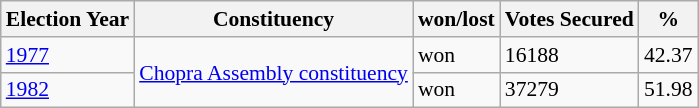<table class="wikitable" style="font-size:90%">
<tr>
<th>Election Year</th>
<th>Constituency</th>
<th>won/lost</th>
<th>Votes Secured</th>
<th>%</th>
</tr>
<tr>
<td><a href='#'>1977</a></td>
<td rowspan="2"><a href='#'>Chopra Assembly constituency</a></td>
<td>won</td>
<td>16188</td>
<td>42.37</td>
</tr>
<tr>
<td><a href='#'>1982</a></td>
<td>won</td>
<td>37279</td>
<td>51.98</td>
</tr>
</table>
